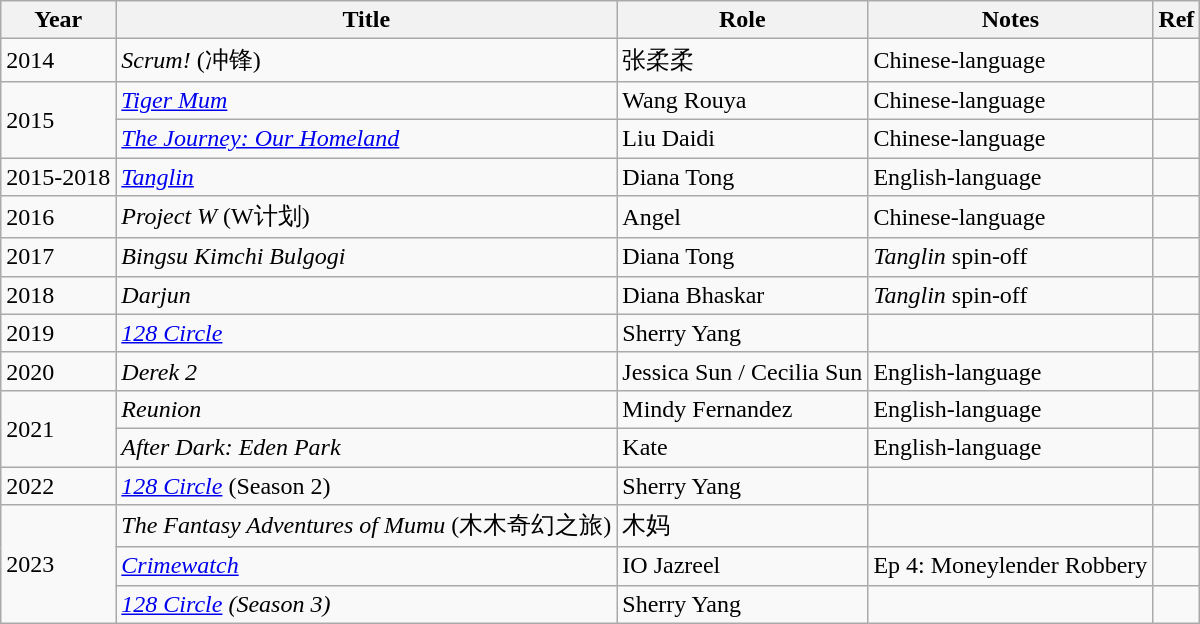<table class="wikitable sortable">
<tr>
<th>Year</th>
<th>Title</th>
<th>Role</th>
<th class="unsortable">Notes</th>
<th class="unsortable">Ref</th>
</tr>
<tr>
<td>2014</td>
<td><em>Scrum!</em> (冲锋)</td>
<td>张柔柔</td>
<td>Chinese-language</td>
<td></td>
</tr>
<tr>
<td rowspan="2">2015</td>
<td><em><a href='#'>Tiger Mum</a></em></td>
<td>Wang Rouya</td>
<td>Chinese-language</td>
<td></td>
</tr>
<tr>
<td><em><a href='#'>The Journey: Our Homeland</a></em></td>
<td>Liu Daidi</td>
<td>Chinese-language</td>
<td></td>
</tr>
<tr>
<td>2015-2018</td>
<td><em><a href='#'>Tanglin</a></em></td>
<td>Diana Tong</td>
<td>English-language</td>
<td></td>
</tr>
<tr>
<td>2016</td>
<td><em>Project W</em> (W计划)</td>
<td>Angel</td>
<td>Chinese-language</td>
<td></td>
</tr>
<tr>
<td>2017</td>
<td><em>Bingsu Kimchi Bulgogi</em></td>
<td>Diana Tong</td>
<td><em>Tanglin</em> spin-off</td>
<td></td>
</tr>
<tr>
<td>2018</td>
<td><em>Darjun</em></td>
<td>Diana Bhaskar</td>
<td><em>Tanglin</em> spin-off</td>
<td></td>
</tr>
<tr>
<td>2019</td>
<td><em><a href='#'>128 Circle</a></em></td>
<td>Sherry Yang</td>
<td></td>
<td></td>
</tr>
<tr>
<td>2020</td>
<td><em>Derek 2</em></td>
<td>Jessica Sun / Cecilia Sun</td>
<td>English-language</td>
<td></td>
</tr>
<tr>
<td rowspan="2">2021</td>
<td><em>Reunion</em></td>
<td>Mindy Fernandez</td>
<td>English-language</td>
<td></td>
</tr>
<tr>
<td><em>After Dark: Eden Park</em></td>
<td>Kate</td>
<td>English-language</td>
<td></td>
</tr>
<tr>
<td>2022</td>
<td><em><a href='#'>128 Circle</a></em> (Season 2)</td>
<td>Sherry Yang</td>
<td></td>
<td></td>
</tr>
<tr>
<td rowspan="3">2023</td>
<td><em>The Fantasy Adventures of Mumu</em> (木木奇幻之旅)</td>
<td>木妈</td>
<td></td>
<td></td>
</tr>
<tr>
<td><em><a href='#'>Crimewatch</a></em></td>
<td>IO Jazreel</td>
<td>Ep 4: Moneylender Robbery</td>
<td></td>
</tr>
<tr>
<td><em><a href='#'>128 Circle</a> (Season 3)</em></td>
<td>Sherry Yang</td>
<td></td>
<td></td>
</tr>
</table>
